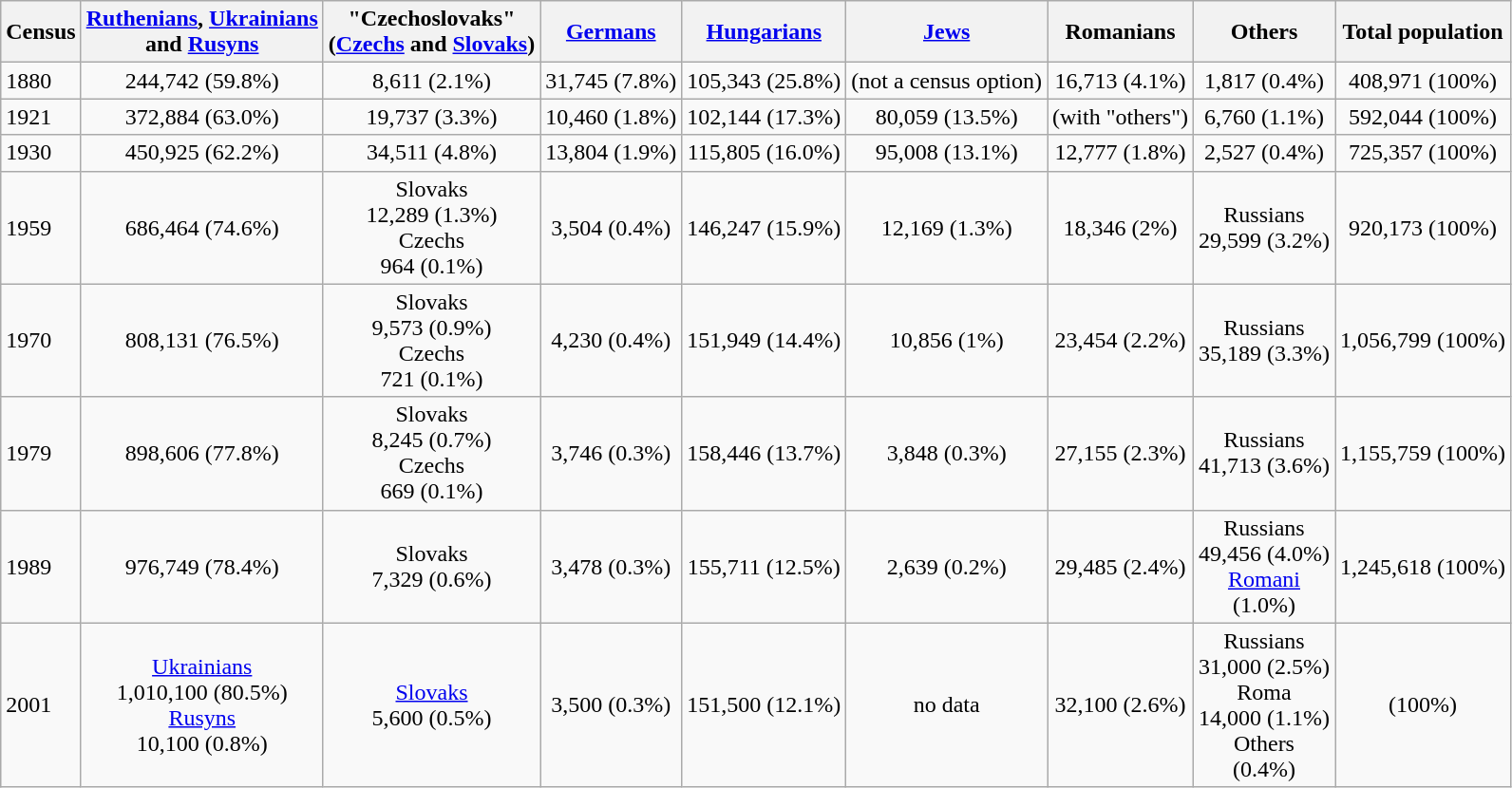<table class="wikitable">
<tr>
<th>Census</th>
<th><a href='#'>Ruthenians</a>, <a href='#'>Ukrainians</a><br>and <a href='#'>Rusyns</a></th>
<th>"Czechoslovaks"<br>(<a href='#'>Czechs</a> and <a href='#'>Slovaks</a>)</th>
<th><a href='#'>Germans</a></th>
<th><a href='#'>Hungarians</a></th>
<th><a href='#'>Jews</a></th>
<th>Romanians</th>
<th>Others</th>
<th>Total population</th>
</tr>
<tr>
<td>1880</td>
<td style="text-align:center;">244,742 (59.8%)</td>
<td style="text-align:center;">8,611 (2.1%)</td>
<td style="text-align:center;">31,745 (7.8%)</td>
<td style="text-align:center;">105,343 (25.8%)</td>
<td style="text-align:center;">(not a census option)</td>
<td style="text-align:center;">16,713 (4.1%)</td>
<td style="text-align:center;">1,817 (0.4%)</td>
<td style="text-align:center;">408,971 (100%)</td>
</tr>
<tr>
<td>1921</td>
<td style="text-align:center;">372,884 (63.0%)</td>
<td style="text-align:center;">19,737 (3.3%)</td>
<td style="text-align:center;">10,460 (1.8%)</td>
<td style="text-align:center;">102,144 (17.3%)</td>
<td style="text-align:center;">80,059 (13.5%)</td>
<td style="text-align:center;">(with "others")</td>
<td style="text-align:center;">6,760 (1.1%)</td>
<td style="text-align:center;">592,044 (100%)</td>
</tr>
<tr>
<td>1930</td>
<td style="text-align:center;">450,925 (62.2%)</td>
<td style="text-align:center;">34,511 (4.8%)</td>
<td style="text-align:center;">13,804 (1.9%)</td>
<td style="text-align:center;">115,805 (16.0%)</td>
<td style="text-align:center;">95,008 (13.1%)</td>
<td style="text-align:center;">12,777 (1.8%)</td>
<td style="text-align:center;">2,527 (0.4%)</td>
<td style="text-align:center;">725,357 (100%)</td>
</tr>
<tr>
<td>1959</td>
<td style="text-align:center;">686,464 (74.6%)</td>
<td style="text-align:center;">Slovaks<br>12,289 (1.3%)<br>Czechs<br>964 (0.1%)</td>
<td style="text-align:center;">3,504 (0.4%)</td>
<td style="text-align:center;">146,247 (15.9%)</td>
<td style="text-align:center;">12,169 (1.3%)</td>
<td style="text-align:center;">18,346 (2%)</td>
<td style="text-align:center;">Russians<br>29,599 (3.2%)</td>
<td style="text-align:center;">920,173 (100%)</td>
</tr>
<tr>
<td>1970</td>
<td style="text-align:center;">808,131 (76.5%)</td>
<td style="text-align:center;">Slovaks<br>9,573 (0.9%)<br>Czechs<br>721 (0.1%)</td>
<td style="text-align:center;">4,230 (0.4%)</td>
<td style="text-align:center;">151,949 (14.4%)</td>
<td style="text-align:center;">10,856 (1%)</td>
<td style="text-align:center;">23,454 (2.2%)</td>
<td style="text-align:center;">Russians<br>35,189 (3.3%)</td>
<td style="text-align:center;">1,056,799 (100%)</td>
</tr>
<tr>
<td>1979</td>
<td style="text-align:center;">898,606 (77.8%)</td>
<td style="text-align:center;">Slovaks<br>8,245 (0.7%)<br>Czechs<br>669 (0.1%)</td>
<td style="text-align:center;">3,746 (0.3%)</td>
<td style="text-align:center;">158,446 (13.7%)</td>
<td style="text-align:center;">3,848 (0.3%)</td>
<td style="text-align:center;">27,155 (2.3%)</td>
<td style="text-align:center;">Russians<br>41,713 (3.6%)</td>
<td style="text-align:center;">1,155,759 (100%)</td>
</tr>
<tr>
<td>1989</td>
<td style="text-align:center;">976,749 (78.4%)</td>
<td style="text-align:center;">Slovaks<br>7,329 (0.6%)</td>
<td style="text-align:center;">3,478 (0.3%)</td>
<td style="text-align:center;">155,711 (12.5%)</td>
<td style="text-align:center;">2,639 (0.2%)</td>
<td style="text-align:center;">29,485 (2.4%)</td>
<td style="text-align:center;">Russians<br>49,456 (4.0%)<br><a href='#'>Romani</a><br>(1.0%)</td>
<td style="text-align:center;">1,245,618 (100%)</td>
</tr>
<tr>
<td>2001</td>
<td style="text-align:center;"><a href='#'>Ukrainians</a><br>1,010,100 (80.5%)<br><a href='#'>Rusyns</a><br>10,100 (0.8%)</td>
<td style="text-align:center;"><a href='#'>Slovaks</a><br>5,600 (0.5%)</td>
<td style="text-align:center;">3,500 (0.3%)</td>
<td style="text-align:center;">151,500 (12.1%)</td>
<td style="text-align:center;">no data</td>
<td style="text-align:center;">32,100 (2.6%)</td>
<td style="text-align:center;">Russians<br>31,000 (2.5%)<br>Roma<br>14,000 (1.1%)<br>Others <br>(0.4%)</td>
<td style="text-align:center;">(100%)</td>
</tr>
</table>
